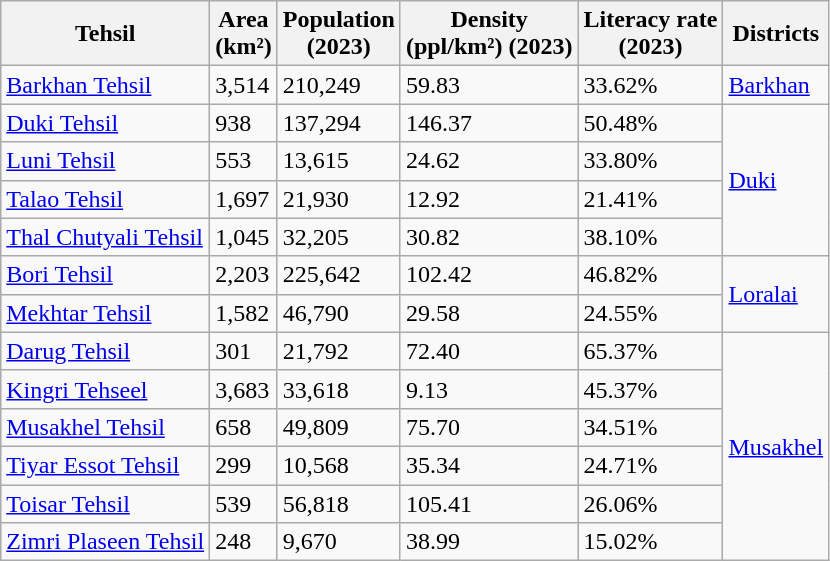<table class="wikitable sortable static-row-numbers static-row-header-hash">
<tr>
<th>Tehsil</th>
<th>Area<br>(km²)</th>
<th>Population<br>(2023)</th>
<th>Density<br>(ppl/km²)
(2023)</th>
<th>Literacy rate<br>(2023)</th>
<th>Districts</th>
</tr>
<tr>
<td><a href='#'>Barkhan Tehsil</a></td>
<td>3,514</td>
<td>210,249</td>
<td>59.83</td>
<td>33.62%</td>
<td><a href='#'>Barkhan</a></td>
</tr>
<tr>
<td><a href='#'>Duki Tehsil</a></td>
<td>938</td>
<td>137,294</td>
<td>146.37</td>
<td>50.48%</td>
<td rowspan="4"><a href='#'>Duki</a></td>
</tr>
<tr>
<td><a href='#'>Luni Tehsil</a></td>
<td>553</td>
<td>13,615</td>
<td>24.62</td>
<td>33.80%</td>
</tr>
<tr>
<td><a href='#'>Talao Tehsil</a></td>
<td>1,697</td>
<td>21,930</td>
<td>12.92</td>
<td>21.41%</td>
</tr>
<tr>
<td><a href='#'>Thal Chutyali Tehsil</a></td>
<td>1,045</td>
<td>32,205</td>
<td>30.82</td>
<td>38.10%</td>
</tr>
<tr>
<td><a href='#'>Bori Tehsil</a></td>
<td>2,203</td>
<td>225,642</td>
<td>102.42</td>
<td>46.82%</td>
<td rowspan="2"><a href='#'>Loralai</a></td>
</tr>
<tr>
<td><a href='#'>Mekhtar Tehsil</a></td>
<td>1,582</td>
<td>46,790</td>
<td>29.58</td>
<td>24.55%</td>
</tr>
<tr>
<td><a href='#'>Darug Tehsil</a></td>
<td>301</td>
<td>21,792</td>
<td>72.40</td>
<td>65.37%</td>
<td rowspan="6"><a href='#'>Musakhel</a></td>
</tr>
<tr>
<td><a href='#'>Kingri Tehseel</a></td>
<td>3,683</td>
<td>33,618</td>
<td>9.13</td>
<td>45.37%</td>
</tr>
<tr>
<td><a href='#'>Musakhel Tehsil</a></td>
<td>658</td>
<td>49,809</td>
<td>75.70</td>
<td>34.51%</td>
</tr>
<tr>
<td><a href='#'>Tiyar Essot Tehsil</a></td>
<td>299</td>
<td>10,568</td>
<td>35.34</td>
<td>24.71%</td>
</tr>
<tr>
<td><a href='#'>Toisar Tehsil</a></td>
<td>539</td>
<td>56,818</td>
<td>105.41</td>
<td>26.06%</td>
</tr>
<tr>
<td><a href='#'>Zimri Plaseen Tehsil</a></td>
<td>248</td>
<td>9,670</td>
<td>38.99</td>
<td>15.02%</td>
</tr>
</table>
